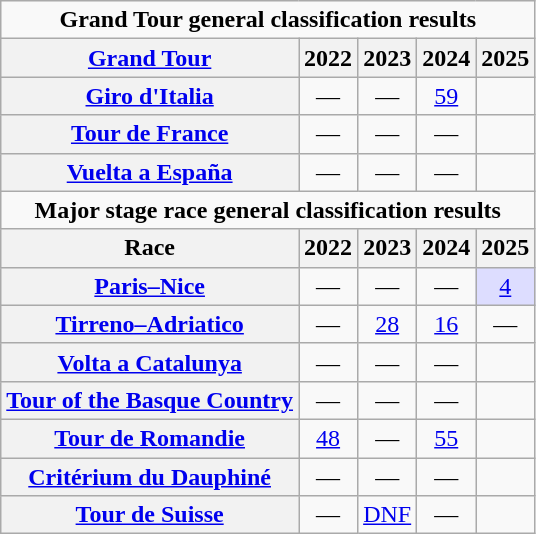<table class="wikitable plainrowheaders">
<tr>
<td colspan=5 align="center"><strong>Grand Tour general classification results</strong></td>
</tr>
<tr>
<th scope="col"><a href='#'>Grand Tour</a></th>
<th scope="col">2022</th>
<th scope="col">2023</th>
<th scope="col">2024</th>
<th scope="col">2025</th>
</tr>
<tr style="text-align:center;">
<th scope="row"> <a href='#'>Giro d'Italia</a></th>
<td>—</td>
<td>—</td>
<td><a href='#'>59</a></td>
<td></td>
</tr>
<tr style="text-align:center;">
<th scope="row"> <a href='#'>Tour de France</a></th>
<td>—</td>
<td>—</td>
<td>—</td>
<td></td>
</tr>
<tr style="text-align:center;">
<th scope="row"> <a href='#'>Vuelta a España</a></th>
<td>—</td>
<td>—</td>
<td>—</td>
<td></td>
</tr>
<tr>
<td colspan=5 align="center"><strong>Major stage race general classification results</strong></td>
</tr>
<tr>
<th scope="col">Race</th>
<th scope="col">2022</th>
<th scope="col">2023</th>
<th scope="col">2024</th>
<th scope="col">2025</th>
</tr>
<tr style="text-align:center;">
<th scope="row"> <a href='#'>Paris–Nice</a></th>
<td>—</td>
<td>—</td>
<td>—</td>
<td style="background:#ddf;"><a href='#'>4</a></td>
</tr>
<tr style="text-align:center;">
<th scope="row"> <a href='#'>Tirreno–Adriatico</a></th>
<td>—</td>
<td><a href='#'>28</a></td>
<td><a href='#'>16</a></td>
<td>—</td>
</tr>
<tr style="text-align:center;">
<th scope="row"> <a href='#'>Volta a Catalunya</a></th>
<td>—</td>
<td>—</td>
<td>—</td>
<td></td>
</tr>
<tr style="text-align:center;">
<th scope="row"> <a href='#'>Tour of the Basque Country</a></th>
<td>—</td>
<td>—</td>
<td>—</td>
<td></td>
</tr>
<tr style="text-align:center;">
<th scope="row"> <a href='#'>Tour de Romandie</a></th>
<td><a href='#'>48</a></td>
<td>—</td>
<td><a href='#'>55</a></td>
<td></td>
</tr>
<tr style="text-align:center;">
<th scope="row"> <a href='#'>Critérium du Dauphiné</a></th>
<td>—</td>
<td>—</td>
<td>—</td>
<td></td>
</tr>
<tr style="text-align:center;">
<th scope="row"> <a href='#'>Tour de Suisse</a></th>
<td>—</td>
<td><a href='#'>DNF</a></td>
<td>—</td>
<td></td>
</tr>
</table>
